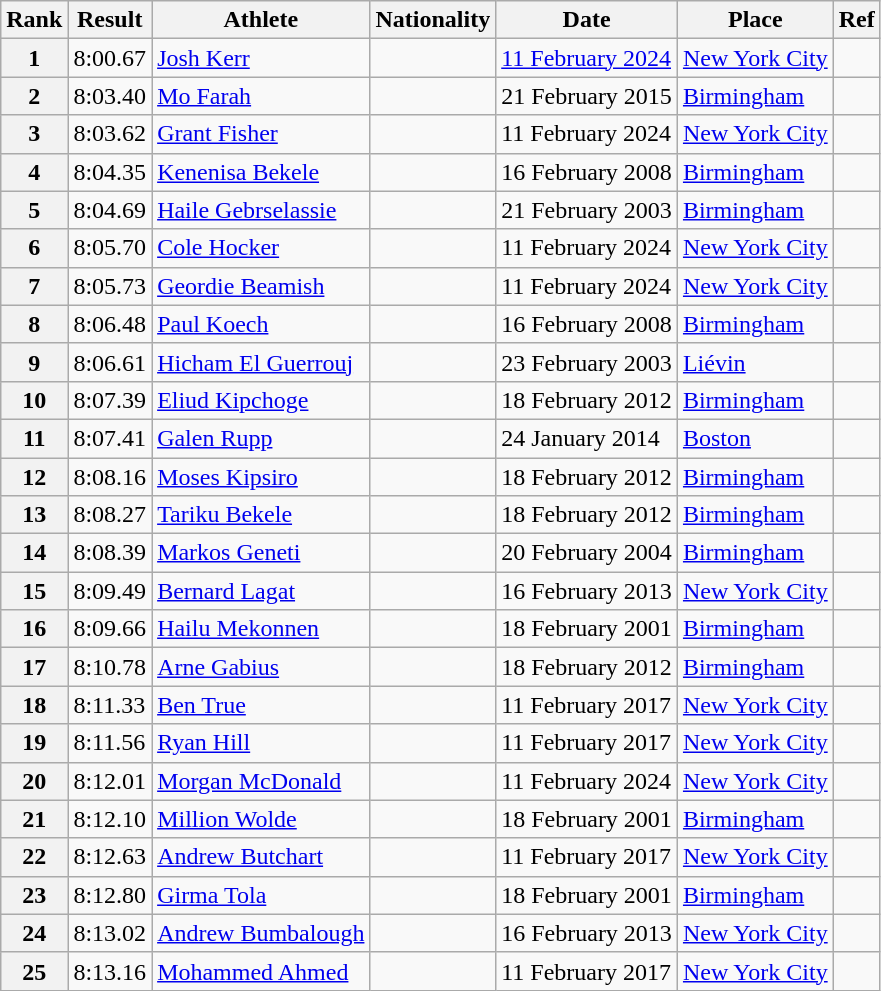<table class="wikitable">
<tr>
<th>Rank</th>
<th>Result</th>
<th>Athlete</th>
<th>Nationality</th>
<th>Date</th>
<th>Place</th>
<th>Ref</th>
</tr>
<tr>
<th>1</th>
<td>8:00.67</td>
<td><a href='#'>Josh Kerr</a></td>
<td></td>
<td><a href='#'>11 February 2024</a></td>
<td><a href='#'>New York City</a></td>
<td></td>
</tr>
<tr>
<th>2</th>
<td>8:03.40</td>
<td><a href='#'>Mo Farah</a></td>
<td></td>
<td>21 February 2015</td>
<td><a href='#'>Birmingham</a></td>
<td></td>
</tr>
<tr>
<th>3</th>
<td>8:03.62</td>
<td><a href='#'>Grant Fisher</a></td>
<td></td>
<td>11 February 2024</td>
<td><a href='#'>New York City</a></td>
<td></td>
</tr>
<tr>
<th>4</th>
<td>8:04.35</td>
<td><a href='#'>Kenenisa Bekele</a></td>
<td></td>
<td>16 February 2008</td>
<td><a href='#'>Birmingham</a></td>
<td></td>
</tr>
<tr>
<th>5</th>
<td>8:04.69</td>
<td><a href='#'>Haile Gebrselassie</a></td>
<td></td>
<td>21 February 2003</td>
<td><a href='#'>Birmingham</a></td>
<td></td>
</tr>
<tr>
<th>6</th>
<td>8:05.70</td>
<td><a href='#'>Cole Hocker</a></td>
<td></td>
<td>11 February 2024</td>
<td><a href='#'>New York City</a></td>
<td></td>
</tr>
<tr>
<th>7</th>
<td>8:05.73</td>
<td><a href='#'>Geordie Beamish</a></td>
<td></td>
<td>11 February 2024</td>
<td><a href='#'>New York City</a></td>
<td></td>
</tr>
<tr>
<th>8</th>
<td>8:06.48</td>
<td><a href='#'>Paul Koech</a></td>
<td></td>
<td>16 February 2008</td>
<td><a href='#'>Birmingham</a></td>
<td></td>
</tr>
<tr>
<th>9</th>
<td>8:06.61</td>
<td><a href='#'>Hicham El Guerrouj</a></td>
<td></td>
<td>23 February 2003</td>
<td><a href='#'>Liévin</a></td>
<td></td>
</tr>
<tr>
<th>10</th>
<td>8:07.39</td>
<td><a href='#'>Eliud Kipchoge</a></td>
<td></td>
<td>18 February 2012</td>
<td><a href='#'>Birmingham</a></td>
<td></td>
</tr>
<tr>
<th>11</th>
<td>8:07.41</td>
<td><a href='#'>Galen Rupp</a></td>
<td></td>
<td>24 January 2014</td>
<td><a href='#'>Boston</a></td>
<td></td>
</tr>
<tr>
<th>12</th>
<td>8:08.16</td>
<td><a href='#'>Moses Kipsiro</a></td>
<td></td>
<td>18 February 2012</td>
<td><a href='#'>Birmingham</a></td>
<td></td>
</tr>
<tr>
<th>13</th>
<td>8:08.27</td>
<td><a href='#'>Tariku Bekele</a></td>
<td></td>
<td>18 February 2012</td>
<td><a href='#'>Birmingham</a></td>
<td></td>
</tr>
<tr>
<th>14</th>
<td>8:08.39</td>
<td><a href='#'>Markos Geneti</a></td>
<td></td>
<td>20 February 2004</td>
<td><a href='#'>Birmingham</a></td>
<td></td>
</tr>
<tr>
<th>15</th>
<td>8:09.49</td>
<td><a href='#'>Bernard Lagat</a></td>
<td></td>
<td>16 February 2013</td>
<td><a href='#'>New York City</a></td>
<td></td>
</tr>
<tr>
<th>16</th>
<td>8:09.66</td>
<td><a href='#'>Hailu Mekonnen</a></td>
<td></td>
<td>18 February 2001</td>
<td><a href='#'>Birmingham</a></td>
<td></td>
</tr>
<tr>
<th>17</th>
<td>8:10.78</td>
<td><a href='#'>Arne Gabius</a></td>
<td></td>
<td>18 February 2012</td>
<td><a href='#'>Birmingham</a></td>
<td></td>
</tr>
<tr>
<th>18</th>
<td>8:11.33</td>
<td><a href='#'>Ben True</a></td>
<td></td>
<td>11 February 2017</td>
<td><a href='#'>New York City</a></td>
<td></td>
</tr>
<tr>
<th>19</th>
<td>8:11.56</td>
<td><a href='#'>Ryan Hill</a></td>
<td></td>
<td>11 February 2017</td>
<td><a href='#'>New York City</a></td>
<td></td>
</tr>
<tr>
<th>20</th>
<td>8:12.01</td>
<td><a href='#'>Morgan McDonald</a></td>
<td></td>
<td>11 February 2024</td>
<td><a href='#'>New York City</a></td>
<td></td>
</tr>
<tr>
<th>21</th>
<td>8:12.10</td>
<td><a href='#'>Million Wolde</a></td>
<td></td>
<td>18 February 2001</td>
<td><a href='#'>Birmingham</a></td>
<td></td>
</tr>
<tr>
<th>22</th>
<td>8:12.63</td>
<td><a href='#'>Andrew Butchart</a></td>
<td></td>
<td>11 February 2017</td>
<td><a href='#'>New York City</a></td>
<td></td>
</tr>
<tr>
<th>23</th>
<td>8:12.80</td>
<td><a href='#'>Girma Tola</a></td>
<td></td>
<td>18 February 2001</td>
<td><a href='#'>Birmingham</a></td>
<td></td>
</tr>
<tr>
<th>24</th>
<td>8:13.02</td>
<td><a href='#'>Andrew Bumbalough</a></td>
<td></td>
<td>16 February 2013</td>
<td><a href='#'>New York City</a></td>
<td></td>
</tr>
<tr>
<th>25</th>
<td>8:13.16</td>
<td><a href='#'>Mohammed Ahmed</a></td>
<td></td>
<td>11 February 2017</td>
<td><a href='#'>New York City</a></td>
<td></td>
</tr>
</table>
